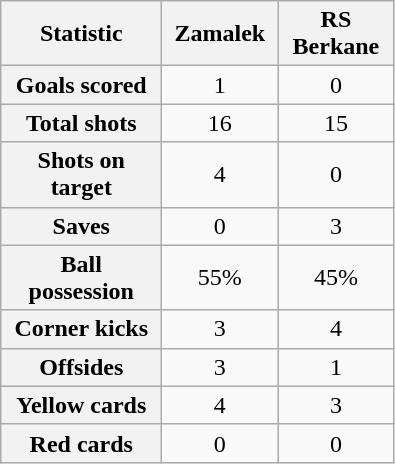<table class="wikitable plainrowheaders" style="text-align:center">
<tr>
<th scope="col" style="width:100px">Statistic</th>
<th scope="col" style="width:70px">Zamalek</th>
<th scope="col" style="width:70px">RS Berkane</th>
</tr>
<tr>
<th scope=row>Goals scored</th>
<td>1</td>
<td>0</td>
</tr>
<tr>
<th scope=row>Total shots</th>
<td>16</td>
<td>15</td>
</tr>
<tr>
<th scope=row>Shots on target</th>
<td>4</td>
<td>0</td>
</tr>
<tr>
<th scope=row>Saves</th>
<td>0</td>
<td>3</td>
</tr>
<tr>
<th scope=row>Ball possession</th>
<td>55%</td>
<td>45%</td>
</tr>
<tr>
<th scope=row>Corner kicks</th>
<td>3</td>
<td>4</td>
</tr>
<tr>
<th scope=row>Offsides</th>
<td>3</td>
<td>1</td>
</tr>
<tr>
<th scope=row>Yellow cards</th>
<td>4</td>
<td>3</td>
</tr>
<tr>
<th scope=row>Red cards</th>
<td>0</td>
<td>0</td>
</tr>
</table>
